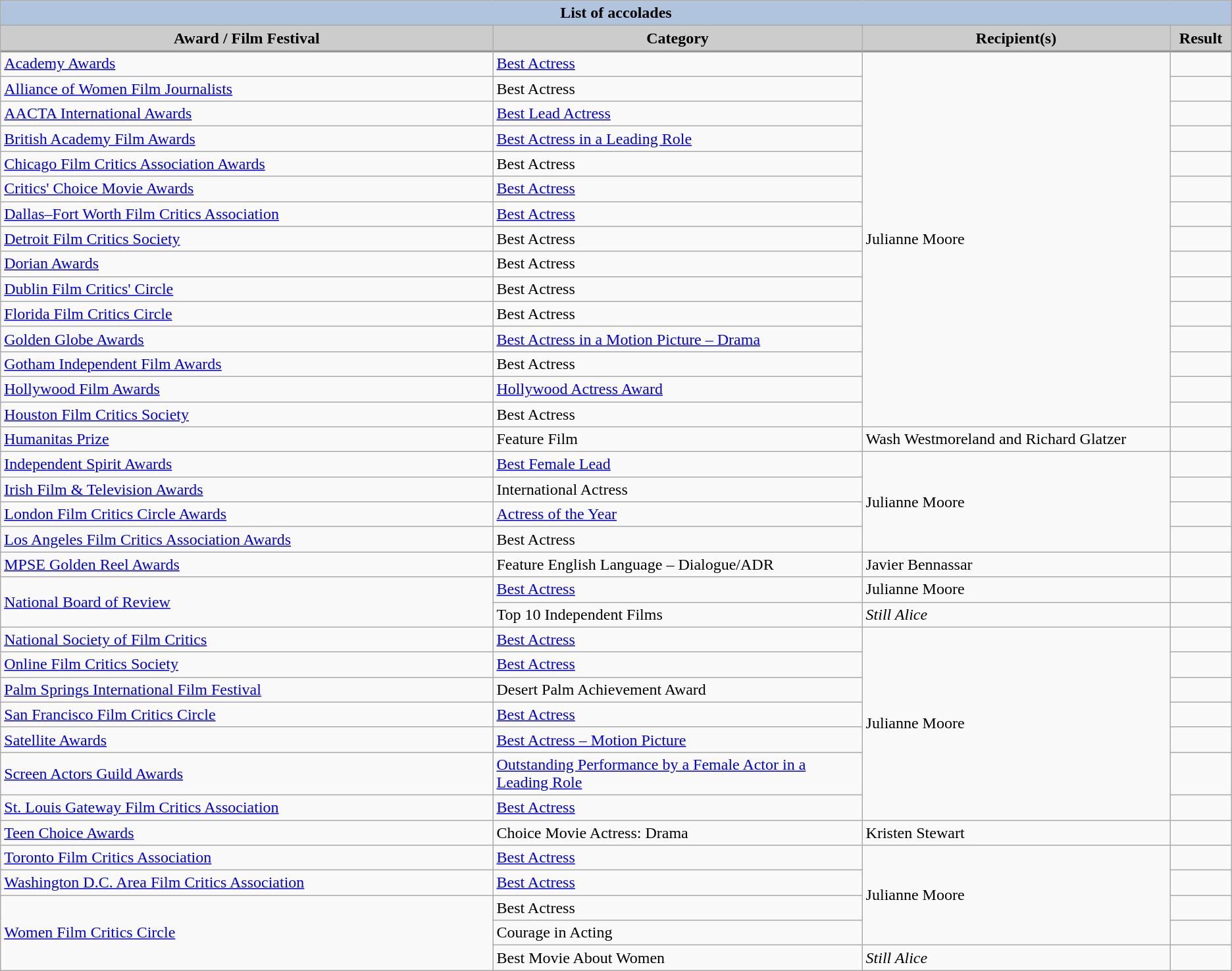<table class="wikitable">
<tr style="text-align:center;">
<th colspan=4 style="background:#B0C4DE;">List of accolades</th>
</tr>
<tr style="text-align:center;">
<th style="background:#ccc;" width="40%">Award / Film Festival</th>
<th style="background:#ccc;" width="30%">Category</th>
<th style="background:#ccc;" width="25%">Recipient(s)</th>
<th style="background:#ccc;" width="15%">Result</th>
</tr>
<tr style="border-top:2px solid gray;">
</tr>
<tr>
<td><a href='#'>Academy Awards</a></td>
<td><a href='#'>Best Actress</a></td>
<td rowspan=15>Julianne Moore</td>
<td></td>
</tr>
<tr>
<td><a href='#'>Alliance of Women Film Journalists</a></td>
<td>Best Actress</td>
<td></td>
</tr>
<tr>
<td><a href='#'>AACTA International Awards</a></td>
<td><a href='#'>Best Lead Actress</a></td>
<td></td>
</tr>
<tr>
<td><a href='#'>British Academy Film Awards</a></td>
<td><a href='#'>Best Actress in a Leading Role</a></td>
<td></td>
</tr>
<tr>
<td><a href='#'>Chicago Film Critics Association Awards</a></td>
<td>Best Actress</td>
<td></td>
</tr>
<tr>
<td><a href='#'>Critics' Choice Movie Awards</a></td>
<td><a href='#'>Best Actress</a></td>
<td></td>
</tr>
<tr>
<td><a href='#'>Dallas–Fort Worth Film Critics Association</a></td>
<td><a href='#'>Best Actress</a></td>
<td></td>
</tr>
<tr>
<td><a href='#'>Detroit Film Critics Society</a></td>
<td>Best Actress</td>
<td></td>
</tr>
<tr>
<td><a href='#'>Dorian Awards</a></td>
<td>Best Actress</td>
<td></td>
</tr>
<tr>
<td><a href='#'>Dublin Film Critics' Circle</a></td>
<td>Best Actress</td>
<td></td>
</tr>
<tr>
<td><a href='#'>Florida Film Critics Circle</a></td>
<td>Best Actress</td>
<td></td>
</tr>
<tr>
<td><a href='#'>Golden Globe Awards</a></td>
<td><a href='#'>Best Actress in a Motion Picture – Drama</a></td>
<td></td>
</tr>
<tr>
<td><a href='#'>Gotham Independent Film Awards</a></td>
<td>Best Actress</td>
<td></td>
</tr>
<tr>
<td><a href='#'>Hollywood Film Awards</a></td>
<td><a href='#'>Hollywood Actress Award</a></td>
<td></td>
</tr>
<tr>
<td><a href='#'>Houston Film Critics Society</a></td>
<td>Best Actress</td>
<td></td>
</tr>
<tr>
<td><a href='#'>Humanitas Prize</a></td>
<td>Feature Film</td>
<td>Wash Westmoreland and Richard Glatzer</td>
<td></td>
</tr>
<tr>
<td><a href='#'>Independent Spirit Awards</a></td>
<td><a href='#'>Best Female Lead</a></td>
<td rowspan=4>Julianne Moore</td>
<td></td>
</tr>
<tr>
<td><a href='#'>Irish Film & Television Awards</a></td>
<td>International Actress</td>
<td></td>
</tr>
<tr>
<td><a href='#'>London Film Critics Circle Awards</a></td>
<td><a href='#'>Actress of the Year</a></td>
<td></td>
</tr>
<tr>
<td><a href='#'>Los Angeles Film Critics Association Awards</a></td>
<td>Best Actress</td>
<td></td>
</tr>
<tr>
<td><a href='#'>MPSE Golden Reel Awards</a></td>
<td>Feature English Language – Dialogue/ADR</td>
<td>Javier Bennassar</td>
<td></td>
</tr>
<tr>
<td rowspan=2><a href='#'>National Board of Review</a></td>
<td><a href='#'>Best Actress</a></td>
<td>Julianne Moore</td>
<td></td>
</tr>
<tr>
<td>Top 10 Independent Films</td>
<td><em>Still Alice</em></td>
<td></td>
</tr>
<tr>
<td><a href='#'>National Society of Film Critics</a></td>
<td><a href='#'>Best Actress</a></td>
<td rowspan=7>Julianne Moore</td>
<td></td>
</tr>
<tr>
<td><a href='#'>Online Film Critics Society</a></td>
<td><a href='#'>Best Actress</a></td>
<td></td>
</tr>
<tr>
<td><a href='#'>Palm Springs International Film Festival</a></td>
<td>Desert Palm Achievement Award</td>
<td></td>
</tr>
<tr>
<td><a href='#'>San Francisco Film Critics Circle</a></td>
<td><a href='#'>Best Actress</a></td>
<td></td>
</tr>
<tr>
<td><a href='#'>Satellite Awards</a></td>
<td><a href='#'>Best Actress – Motion Picture</a></td>
<td></td>
</tr>
<tr>
<td><a href='#'>Screen Actors Guild Awards</a></td>
<td><a href='#'>Outstanding Performance by a Female Actor in a Leading Role</a></td>
<td></td>
</tr>
<tr>
<td><a href='#'>St. Louis Gateway Film Critics Association</a></td>
<td><a href='#'>Best Actress</a></td>
<td></td>
</tr>
<tr>
<td><a href='#'>Teen Choice Awards</a></td>
<td>Choice Movie Actress: Drama</td>
<td>Kristen Stewart</td>
<td></td>
</tr>
<tr>
<td><a href='#'>Toronto Film Critics Association</a></td>
<td><a href='#'>Best Actress</a></td>
<td rowspan=4>Julianne Moore</td>
<td></td>
</tr>
<tr>
<td><a href='#'>Washington D.C. Area Film Critics Association</a></td>
<td><a href='#'>Best Actress</a></td>
<td></td>
</tr>
<tr>
<td rowspan=3><a href='#'>Women Film Critics Circle</a></td>
<td>Best Actress</td>
<td></td>
</tr>
<tr>
<td>Courage in Acting</td>
<td></td>
</tr>
<tr>
<td>Best Movie About Women</td>
<td><em>Still Alice</em></td>
<td></td>
</tr>
</table>
